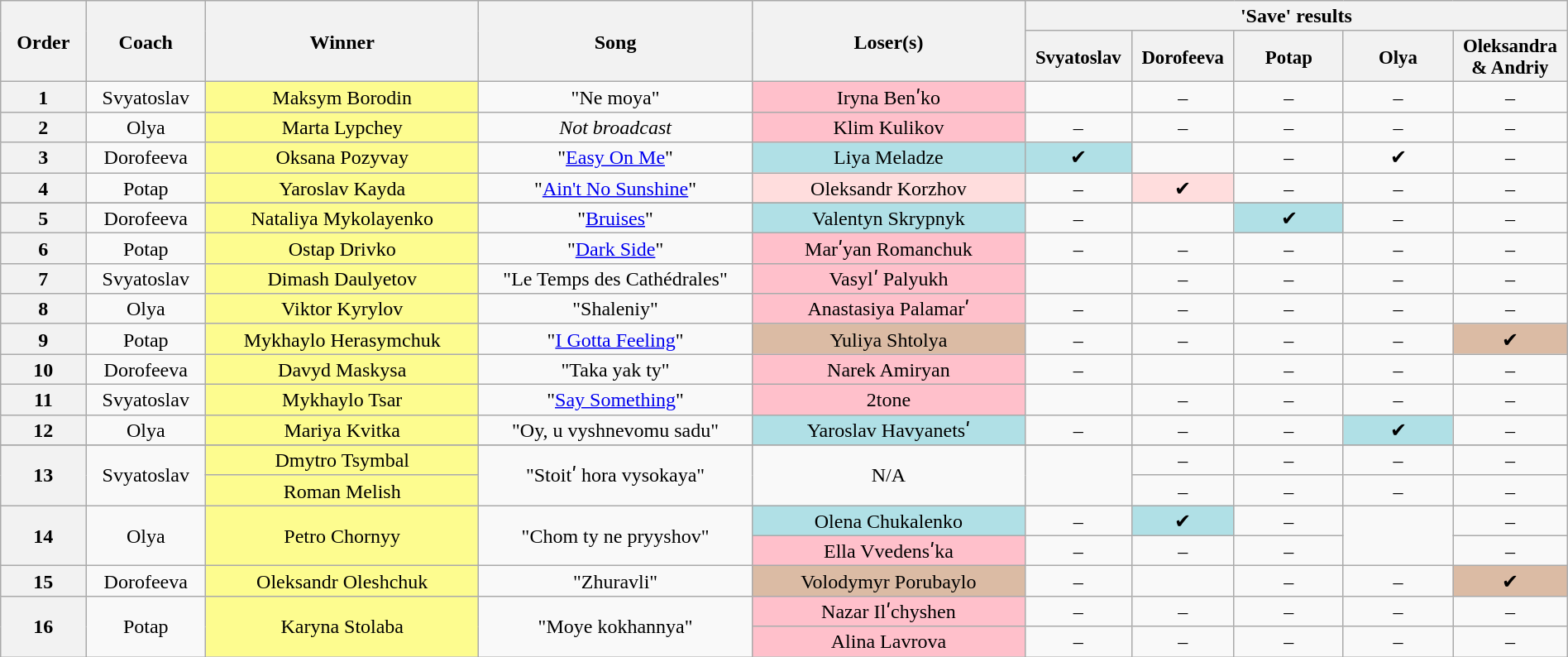<table class="wikitable" style="text-align:center; line-height:17px; width:100%">
<tr>
<th rowspan="2" width="02%">Order</th>
<th rowspan="2" width="02%">Coach</th>
<th rowspan="2" width="10%">Winner</th>
<th rowspan="2" width="10%">Song</th>
<th rowspan="2" width="10%">Loser(s)</th>
<th colspan="5" width="00%">'Save' results</th>
</tr>
<tr>
<th style="width:01%; font-size:95%">Svyatoslav</th>
<th style="width:01%; font-size:95%">Dorofeeva</th>
<th style="width:04%; font-size:95%">Potap</th>
<th style="width:04%; font-size:95%">Olya</th>
<th style="width:01%; font-size:95%">Oleksandra<br>& Andriy</th>
</tr>
<tr>
<th>1</th>
<td>Svyatoslav</td>
<td style="background:#fdfc8f">Maksym Borodin</td>
<td>"Ne moya"</td>
<td style="background: pink">Iryna Benʹko</td>
<td></td>
<td>–</td>
<td>–</td>
<td>–</td>
<td>–</td>
</tr>
<tr>
<th>2</th>
<td>Olya</td>
<td style="background:#fdfc8f">Marta Lypchey</td>
<td><em>Not broadcast</em></td>
<td style="background: pink">Klim Kulikov</td>
<td>–</td>
<td>–</td>
<td>–</td>
<td>–</td>
<td>–</td>
</tr>
<tr>
<th>3</th>
<td>Dorofeeva</td>
<td style="background:#fdfc8f">Oksana Pozyvay</td>
<td>"<a href='#'>Easy On Me</a>"</td>
<td style="background:#B0E0E6">Liya Meladze</td>
<td style="background:#B0E0E6">✔</td>
<td></td>
<td>–</td>
<td>✔</td>
<td>–</td>
</tr>
<tr>
<th>4</th>
<td>Potap</td>
<td style="background:#fdfc8f">Yaroslav Kayda</td>
<td>"<a href='#'>Ain't No Sunshine</a>"</td>
<td style="background:#ffdddd">Oleksandr Korzhov</td>
<td>–</td>
<td style="background:#ffdddd">✔</td>
<td>–</td>
<td>–</td>
<td>–</td>
</tr>
<tr>
</tr>
<tr>
<th>5</th>
<td>Dorofeeva</td>
<td style="background:#fdfc8f">Nataliya Mykolayenko</td>
<td>"<a href='#'>Bruises</a>"</td>
<td style="background:#B0E0E6">Valentyn Skrypnyk</td>
<td>–</td>
<td></td>
<td style="background:#B0E0E6">✔</td>
<td>–</td>
<td>–</td>
</tr>
<tr>
<th>6</th>
<td>Potap</td>
<td style="background:#fdfc8f">Ostap Drivko</td>
<td>"<a href='#'>Dark Side</a>"</td>
<td style="background: pink">Marʹyan Romanchuk</td>
<td>–</td>
<td>–</td>
<td>–</td>
<td>–</td>
<td>–</td>
</tr>
<tr>
<th>7</th>
<td>Svyatoslav</td>
<td style="background:#fdfc8f">Dimash Daulyetov</td>
<td>"Le Temps des Cathédrales"</td>
<td style="background: pink">Vasylʹ Palyukh</td>
<td></td>
<td>–</td>
<td>–</td>
<td>–</td>
<td>–</td>
</tr>
<tr>
<th>8</th>
<td>Olya</td>
<td style="background:#fdfc8f">Viktor Kyrylov</td>
<td>"Shaleniy"</td>
<td style="background: pink">Anastasiya Palamarʹ</td>
<td>–</td>
<td>–</td>
<td>–</td>
<td>–</td>
<td>–</td>
</tr>
<tr>
<th>9</th>
<td>Potap</td>
<td style="background:#fdfc8f">Mykhaylo Herasymchuk</td>
<td>"<a href='#'>I Gotta Feeling</a>"</td>
<td style="background:#dbbba4">Yuliya Shtolya</td>
<td>–</td>
<td>–</td>
<td>–</td>
<td>–</td>
<td style="background:#dbbba4">✔</td>
</tr>
<tr>
<th>10</th>
<td>Dorofeeva</td>
<td style="background:#fdfc8f">Davyd Maskysa</td>
<td>"Taka yak ty"</td>
<td style="background: pink">Narek Amiryan</td>
<td>–</td>
<td></td>
<td>–</td>
<td>–</td>
<td>–</td>
</tr>
<tr>
<th>11</th>
<td>Svyatoslav</td>
<td style="background:#fdfc8f">Mykhaylo Tsar</td>
<td>"<a href='#'>Say Something</a>"</td>
<td style="background: pink">2tone</td>
<td></td>
<td>–</td>
<td>–</td>
<td>–</td>
<td>–</td>
</tr>
<tr>
<th>12</th>
<td>Olya</td>
<td style="background:#fdfc8f">Mariya Kvitka</td>
<td>"Oy, u vyshnevomu sadu"</td>
<td style="background:#B0E0E6">Yaroslav Havyanetsʹ</td>
<td>–</td>
<td>–</td>
<td>–</td>
<td style="background:#B0E0E6">✔</td>
<td>–</td>
</tr>
<tr>
</tr>
<tr>
<th rowspan="2">13</th>
<td rowspan="2">Svyatoslav</td>
<td style="background:#fdfc8f">Dmytro Tsymbal</td>
<td rowspan="2">"Stoitʹ hora vysokaya"</td>
<td rowspan="2">N/A</td>
<td rowspan="2"></td>
<td>–</td>
<td>–</td>
<td>–</td>
<td>–</td>
</tr>
<tr>
<td style="background:#fdfc8f">Roman Melish</td>
<td>–</td>
<td>–</td>
<td>–</td>
<td>–</td>
</tr>
<tr>
<th rowspan="2">14</th>
<td rowspan="2">Olya</td>
<td rowspan="2" style="background:#fdfc8f">Petro Chornyy</td>
<td rowspan="2">"Chom ty ne pryyshov"</td>
<td style="background:#B0E0E6">Olena Chukalenko</td>
<td>–</td>
<td style="background:#B0E0E6">✔</td>
<td>–</td>
<td rowspan="2"></td>
<td>–</td>
</tr>
<tr>
<td style="background: pink">Ella Vvedensʹka</td>
<td>–</td>
<td>–</td>
<td>–</td>
<td>–</td>
</tr>
<tr>
<th>15</th>
<td>Dorofeeva</td>
<td style="background:#fdfc8f">Oleksandr Oleshchuk</td>
<td>"Zhuravli"</td>
<td style="background:#dbbba4">Volodymyr Porubaylo</td>
<td>–</td>
<td></td>
<td>–</td>
<td>–</td>
<td style="background:#dbbba4">✔</td>
</tr>
<tr>
<th rowspan="2">16</th>
<td rowspan="2">Potap</td>
<td rowspan="2" style="background:#fdfc8f">Karyna Stolaba</td>
<td rowspan="2">"Moye kokhannya"</td>
<td style="background: pink">Nazar Ilʹchyshen</td>
<td>–</td>
<td>–</td>
<td>–</td>
<td>–</td>
<td>–</td>
</tr>
<tr>
<td style="background: pink">Alina Lavrova</td>
<td>–</td>
<td>–</td>
<td>–</td>
<td>–</td>
<td>–</td>
</tr>
</table>
